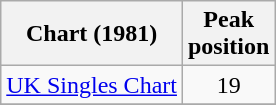<table class="wikitable">
<tr>
<th align="center">Chart (1981)</th>
<th align="center">Peak<br>position</th>
</tr>
<tr>
<td align="left"><a href='#'>UK Singles Chart</a></td>
<td align="center">19</td>
</tr>
<tr>
</tr>
</table>
